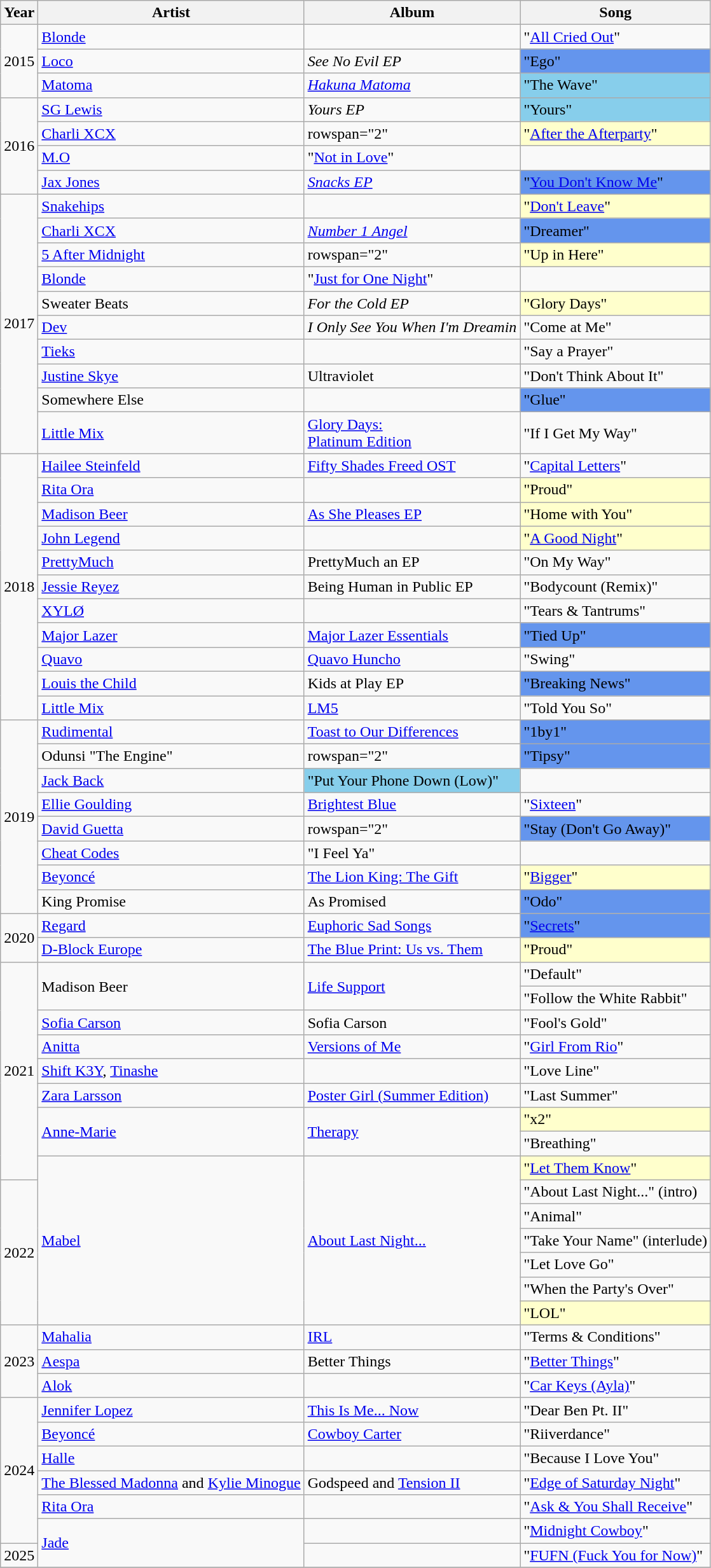<table class="wikitable">
<tr>
<th>Year</th>
<th>Artist</th>
<th>Album</th>
<th>Song</th>
</tr>
<tr>
<td rowspan="3">2015</td>
<td><a href='#'>Blonde</a></td>
<td></td>
<td>"<a href='#'>All Cried Out</a>"<br></td>
</tr>
<tr>
<td><a href='#'>Loco</a></td>
<td><em>See No Evil EP</em></td>
<td style="background:#6495ed">"Ego"<br></td>
</tr>
<tr>
<td><a href='#'>Matoma</a></td>
<td><em><a href='#'>Hakuna Matoma</a></em></td>
<td style="background:#87ceeb">"The Wave"<br></td>
</tr>
<tr>
<td rowspan="4">2016</td>
<td><a href='#'>SG Lewis</a></td>
<td><em>Yours EP</em></td>
<td style="background:#87ceeb">"Yours"</td>
</tr>
<tr>
<td><a href='#'>Charli XCX</a></td>
<td>rowspan="2" </td>
<td style="background:#ffffcc">"<a href='#'>After the Afterparty</a>"<br></td>
</tr>
<tr>
<td><a href='#'>M.O</a></td>
<td>"<a href='#'>Not in Love</a>"<br></td>
</tr>
<tr>
<td><a href='#'>Jax Jones</a></td>
<td><em><a href='#'>Snacks EP</a></em></td>
<td style="background:#6495ed">"<a href='#'>You Don't Know Me</a>"<br></td>
</tr>
<tr>
<td rowspan="10">2017</td>
<td><a href='#'>Snakehips</a></td>
<td></td>
<td style="background:#ffffcc">"<a href='#'>Don't Leave</a>"<br></td>
</tr>
<tr>
<td><a href='#'>Charli XCX</a></td>
<td><em><a href='#'>Number 1 Angel</a></em></td>
<td style="background:#6495ed">"Dreamer"<br></td>
</tr>
<tr>
<td><a href='#'>5 After Midnight</a></td>
<td>rowspan="2" </td>
<td style="background:#ffffcc">"Up in Here"</td>
</tr>
<tr>
<td><a href='#'>Blonde</a></td>
<td>"<a href='#'>Just for One Night</a>"<br></td>
</tr>
<tr>
<td>Sweater Beats</td>
<td><em>For the Cold EP</em></td>
<td style="background:#ffffcc">"Glory Days"<br></td>
</tr>
<tr>
<td><a href='#'>Dev</a></td>
<td><em>I Only See You When I'm Dreamin<strong></td>
<td>"Come at Me"</td>
</tr>
<tr>
<td><a href='#'>Tieks</a></td>
<td></td>
<td>"Say a Prayer"<br></td>
</tr>
<tr>
<td><a href='#'>Justine Skye</a></td>
<td></em>Ultraviolet<em></td>
<td>"Don't Think About It"</td>
</tr>
<tr>
<td>Somewhere Else</td>
<td></td>
<td style="background:#6495ed">"Glue"<br></td>
</tr>
<tr>
<td><a href='#'>Little Mix</a></td>
<td></em><a href='#'>Glory Days:<br>Platinum Edition</a><em></td>
<td>"If I Get My Way"</td>
</tr>
<tr>
<td rowspan="11">2018</td>
<td><a href='#'>Hailee Steinfeld</a></td>
<td></em><a href='#'>Fifty Shades Freed OST</a><em></td>
<td>"<a href='#'>Capital Letters</a>"<br></td>
</tr>
<tr>
<td><a href='#'>Rita Ora</a></td>
<td></td>
<td style="background:#ffffcc">"Proud"</td>
</tr>
<tr>
<td><a href='#'>Madison Beer</a></td>
<td></em><a href='#'>As She Pleases EP</a><em></td>
<td style="background:#ffffcc">"Home with You"</td>
</tr>
<tr>
<td><a href='#'>John Legend</a></td>
<td></td>
<td style="background:#ffffcc">"<a href='#'>A Good Night</a>"<br></td>
</tr>
<tr>
<td><a href='#'>PrettyMuch</a></td>
<td></em>PrettyMuch an EP<em></td>
<td>"On My Way"</td>
</tr>
<tr>
<td><a href='#'>Jessie Reyez</a></td>
<td></em>Being Human in Public EP<em></td>
<td>"Bodycount (Remix)"<br></td>
</tr>
<tr>
<td><a href='#'>XYLØ</a></td>
<td></td>
<td>"Tears & Tantrums"</td>
</tr>
<tr>
<td><a href='#'>Major Lazer</a></td>
<td></em><a href='#'>Major Lazer Essentials</a><em></td>
<td style="background:#6495ed">"Tied Up" </td>
</tr>
<tr>
<td><a href='#'>Quavo</a></td>
<td></em><a href='#'>Quavo Huncho</a><em></td>
<td>"Swing"<br></td>
</tr>
<tr>
<td><a href='#'>Louis the Child</a></td>
<td></em>Kids at Play EP<em></td>
<td style="background:#6495ed">"Breaking News"<br></td>
</tr>
<tr>
<td><a href='#'>Little Mix</a></td>
<td></em><a href='#'>LM5</a><em></td>
<td>"Told You So"</td>
</tr>
<tr>
<td rowspan="8">2019</td>
<td><a href='#'>Rudimental</a></td>
<td></em><a href='#'>Toast to Our Differences</a><em></td>
<td style="background:#6495ed">"1by1"<br></td>
</tr>
<tr>
<td>Odunsi "The Engine"</td>
<td>rowspan="2" </td>
<td style="background:#6495ed">"Tipsy"<br></td>
</tr>
<tr>
<td><a href='#'>Jack Back</a></td>
<td style="background:#87ceeb">"Put Your Phone Down (Low)"</td>
</tr>
<tr>
<td><a href='#'>Ellie Goulding</a></td>
<td></em><a href='#'>Brightest Blue</a><em></td>
<td>"<a href='#'>Sixteen</a>"</td>
</tr>
<tr>
<td><a href='#'>David Guetta</a></td>
<td>rowspan="2" </td>
<td style="background:#6495ed">"Stay (Don't Go Away)"<br></td>
</tr>
<tr>
<td><a href='#'>Cheat Codes</a></td>
<td>"I Feel Ya"<br></td>
</tr>
<tr>
<td><a href='#'>Beyoncé</a></td>
<td></em><a href='#'>The Lion King: The Gift</a><em></td>
<td style="background:#ffffcc">"<a href='#'>Bigger</a>"</td>
</tr>
<tr>
<td>King Promise</td>
<td></em>As Promised<em></td>
<td style="background:#6495ed">"Odo"</td>
</tr>
<tr>
<td rowspan="2">2020</td>
<td><a href='#'>Regard</a></td>
<td></em><a href='#'>Euphoric Sad Songs</a><em></td>
<td style="background:#6495ed">"<a href='#'>Secrets</a>"<br></td>
</tr>
<tr>
<td><a href='#'>D-Block Europe</a></td>
<td></em><a href='#'>The Blue Print: Us vs. Them</a><em></td>
<td style="background:#ffffcc">"Proud"</td>
</tr>
<tr>
<td rowspan="9">2021</td>
<td rowspan="2">Madison Beer</td>
<td rowspan="2"></em><a href='#'>Life Support</a><em></td>
<td>"Default"</td>
</tr>
<tr>
<td>"Follow the White Rabbit"</td>
</tr>
<tr>
<td><a href='#'>Sofia Carson</a></td>
<td></em>Sofia Carson<em></td>
<td>"Fool's Gold"</td>
</tr>
<tr>
<td><a href='#'>Anitta</a></td>
<td></em><a href='#'>Versions of Me</a><em></td>
<td>"<a href='#'>Girl From Rio</a>"</td>
</tr>
<tr>
<td><a href='#'>Shift K3Y</a>, <a href='#'>Tinashe</a></td>
<td></td>
<td>"Love Line"</td>
</tr>
<tr>
<td><a href='#'>Zara Larsson</a></td>
<td></em><a href='#'>Poster Girl (Summer Edition)</a><em></td>
<td>"Last Summer"</td>
</tr>
<tr>
<td rowspan="2"><a href='#'>Anne-Marie</a></td>
<td rowspan="2"></em><a href='#'>Therapy</a><em></td>
<td style="background:#ffffcc">"x2"</td>
</tr>
<tr>
<td>"Breathing"</td>
</tr>
<tr>
<td rowspan="7"><a href='#'>Mabel</a></td>
<td rowspan="7"></em><a href='#'>About Last Night...</a><em></td>
<td style="background:#ffffcc">"<a href='#'>Let Them Know</a>"</td>
</tr>
<tr>
<td rowspan="6">2022</td>
<td>"About Last Night..." (intro)</td>
</tr>
<tr>
<td>"Animal"</td>
</tr>
<tr>
<td>"Take Your Name" (interlude)</td>
</tr>
<tr>
<td>"Let Love Go"<br></td>
</tr>
<tr>
<td>"When the Party's Over"</td>
</tr>
<tr>
<td style="background:#ffffcc">"LOL"</td>
</tr>
<tr>
<td rowspan="3">2023</td>
<td><a href='#'>Mahalia</a></td>
<td></em><a href='#'>IRL</a><em></td>
<td>"Terms & Conditions"</td>
</tr>
<tr>
<td><a href='#'>Aespa</a></td>
<td></em>Better Things<em></td>
<td>"<a href='#'>Better Things</a>"</td>
</tr>
<tr>
<td><a href='#'>Alok</a></td>
<td></td>
<td>"<a href='#'>Car Keys (Ayla)</a>" <br></td>
</tr>
<tr>
<td rowspan="6">2024</td>
<td><a href='#'>Jennifer Lopez</a></td>
<td></em><a href='#'>This Is Me... Now</a><em></td>
<td>"Dear Ben Pt. II"</td>
</tr>
<tr>
<td><a href='#'>Beyoncé</a></td>
<td></em><a href='#'>Cowboy Carter</a><em></td>
<td>"Riiverdance"</td>
</tr>
<tr>
<td><a href='#'>Halle</a></td>
<td></td>
<td>"Because I Love You"</td>
</tr>
<tr>
<td><a href='#'>The Blessed Madonna</a> and <a href='#'>Kylie Minogue</a></td>
<td></em>Godspeed and <a href='#'>Tension II</a><em></td>
<td>"<a href='#'>Edge of Saturday Night</a>"</td>
</tr>
<tr>
<td><a href='#'>Rita Ora</a></td>
<td></td>
<td>"<a href='#'>Ask & You Shall Receive</a>"</td>
</tr>
<tr>
<td rowspan="2"><a href='#'>Jade</a></td>
<td></td>
<td>"<a href='#'>Midnight Cowboy</a>"</td>
</tr>
<tr>
<td rowspan="1">2025</td>
<td></td>
<td>"<a href='#'>FUFN (Fuck You for Now)</a>"</td>
</tr>
<tr>
</tr>
</table>
